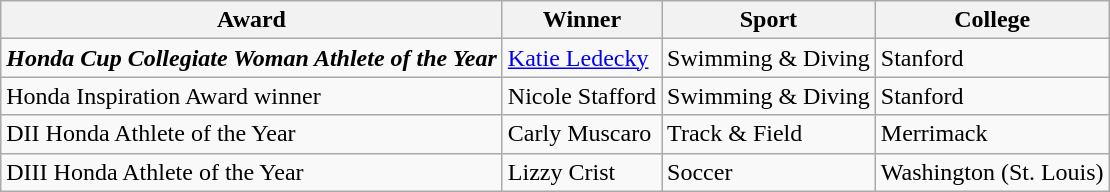<table class="wikitable">
<tr>
<th>Award</th>
<th>Winner</th>
<th>Sport</th>
<th>College</th>
</tr>
<tr>
<td><strong><em>Honda Cup<strong> Collegiate Woman Athlete of the Year<em></td>
<td><a href='#'>Katie Ledecky</a></td>
<td>Swimming & Diving</td>
<td>Stanford</td>
</tr>
<tr>
<td></em>Honda Inspiration Award winner<em></td>
<td>Nicole Stafford</td>
<td>Swimming & Diving</td>
<td>Stanford</td>
</tr>
<tr>
<td></em>DII Honda Athlete of the Year<em></td>
<td>Carly Muscaro</td>
<td>Track & Field</td>
<td>Merrimack</td>
</tr>
<tr>
<td></em>DIII Honda Athlete of the Year<em></td>
<td>Lizzy Crist</td>
<td>Soccer</td>
<td>Washington (St. Louis)</td>
</tr>
</table>
